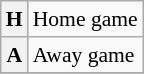<table class="wikitable plainrowheaders" style="font-size:90%;">
<tr>
<th scope=row><strong>H</strong></th>
<td>Home game</td>
</tr>
<tr>
<th scope=row><strong>A</strong></th>
<td>Away game</td>
</tr>
<tr>
</tr>
</table>
